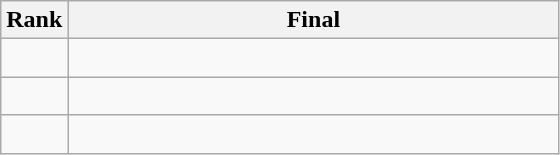<table class="wikitable">
<tr>
<th>Rank</th>
<th style="width: 20em">Final</th>
</tr>
<tr>
<td align="center"></td>
<td><br></td>
</tr>
<tr>
<td align="center"></td>
<td><br></td>
</tr>
<tr>
<td align="center"></td>
<td><br></td>
</tr>
</table>
